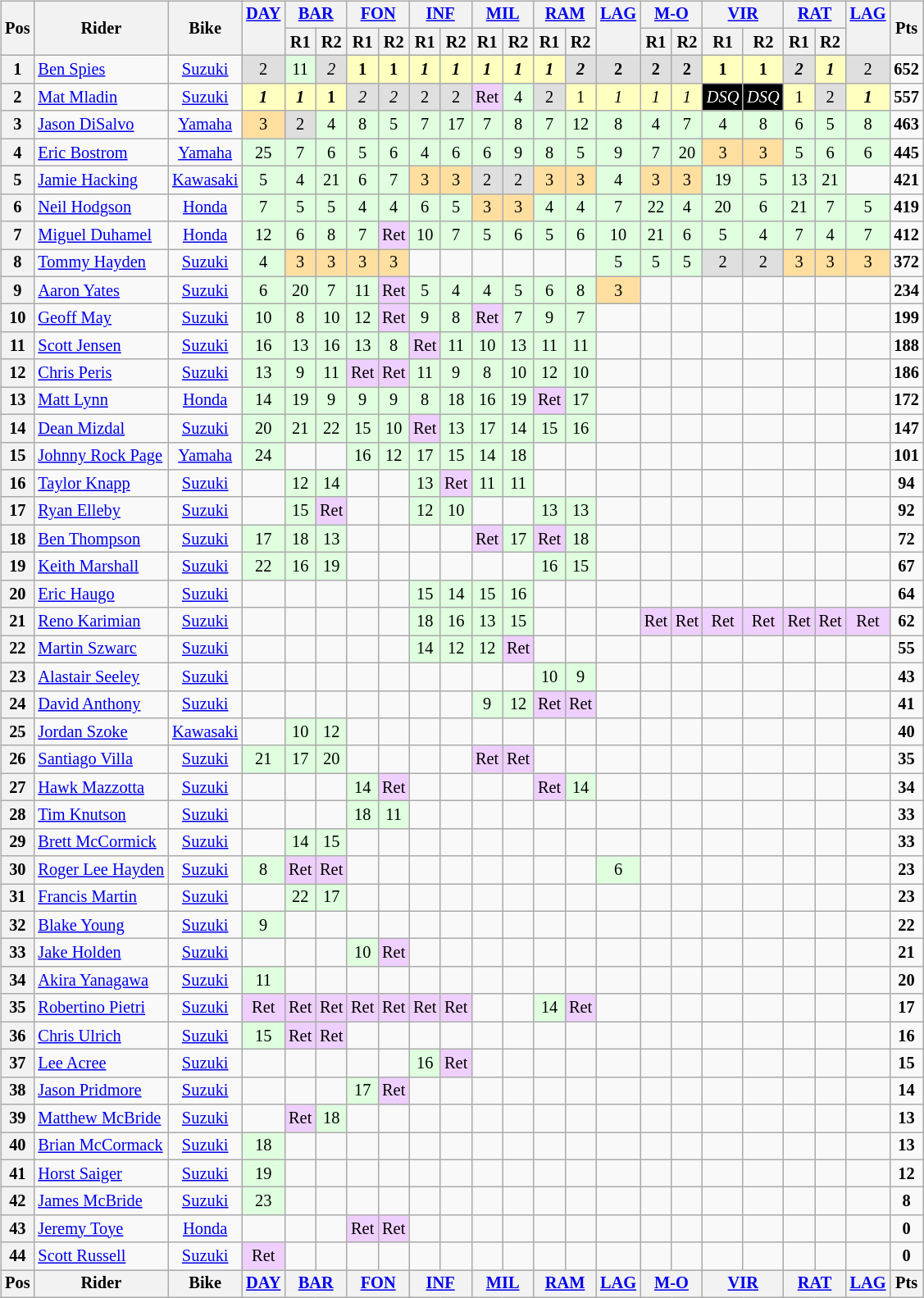<table>
<tr>
<td><br><table class="wikitable" style="font-size: 85%; text-align: center">
<tr valign="top">
<th valign="middle" rowspan=2>Pos</th>
<th valign="middle" rowspan=2>Rider</th>
<th valign="middle" rowspan=2>Bike</th>
<th valign="top" rowspan=2><a href='#'>DAY</a></th>
<th colspan=2><a href='#'>BAR</a></th>
<th colspan=2><a href='#'>FON</a></th>
<th colspan=2><a href='#'>INF</a></th>
<th colspan=2><a href='#'>MIL</a></th>
<th colspan=2><a href='#'>RAM</a></th>
<th valign="top" rowspan=2><a href='#'>LAG</a></th>
<th colspan=2><a href='#'>M-O</a></th>
<th colspan=2><a href='#'>VIR</a></th>
<th colspan=2><a href='#'>RAT</a></th>
<th valign="top" rowspan=2><a href='#'>LAG</a></th>
<th valign="middle" rowspan=2>Pts</th>
</tr>
<tr>
<th>R1</th>
<th>R2</th>
<th>R1</th>
<th>R2</th>
<th>R1</th>
<th>R2</th>
<th>R1</th>
<th>R2</th>
<th>R1</th>
<th>R2</th>
<th>R1</th>
<th>R2</th>
<th>R1</th>
<th>R2</th>
<th>R1</th>
<th>R2</th>
</tr>
<tr>
<th>1</th>
<td align="left"> <a href='#'>Ben Spies</a></td>
<td><a href='#'>Suzuki</a></td>
<td style="background:#dfdfdf;">2</td>
<td style="background:#dfffdf;">11</td>
<td style="background:#dfdfdf;"><em>2</em></td>
<td style="background:#ffffbf;"><strong>1</strong></td>
<td style="background:#ffffbf;"><strong>1</strong></td>
<td style="background:#ffffbf;"><strong><em>1</em></strong></td>
<td style="background:#ffffbf;"><strong><em>1</em></strong></td>
<td style="background:#ffffbf;"><strong><em>1</em></strong></td>
<td style="background:#ffffbf;"><strong><em>1</em></strong></td>
<td style="background:#ffffbf;"><strong><em>1</em></strong></td>
<td style="background:#dfdfdf;"><strong><em>2</em></strong></td>
<td style="background:#dfdfdf;"><strong>2</strong></td>
<td style="background:#dfdfdf;"><strong>2</strong></td>
<td style="background:#dfdfdf;"><strong>2</strong></td>
<td style="background:#ffffbf;"><strong>1</strong></td>
<td style="background:#ffffbf;"><strong>1</strong></td>
<td style="background:#dfdfdf;"><strong><em>2</em></strong></td>
<td style="background:#ffffbf;"><strong><em>1</em></strong></td>
<td style="background:#dfdfdf;">2</td>
<td><strong>652</strong></td>
</tr>
<tr>
<th>2</th>
<td align="left"> <a href='#'>Mat Mladin</a></td>
<td><a href='#'>Suzuki</a></td>
<td style="background:#ffffbf;"><strong><em>1</em></strong></td>
<td style="background:#ffffbf;"><strong><em>1</em></strong></td>
<td style="background:#ffffbf;"><strong>1</strong></td>
<td style="background:#dfdfdf;"><em>2</em></td>
<td style="background:#dfdfdf;"><em>2</em></td>
<td style="background:#dfdfdf;">2</td>
<td style="background:#dfdfdf;">2</td>
<td style="background:#efcfff;">Ret</td>
<td style="background:#dfffdf;">4</td>
<td style="background:#dfdfdf;">2</td>
<td style="background:#ffffbf;">1</td>
<td style="background:#ffffbf;"><em>1</em></td>
<td style="background:#ffffbf;"><em>1</em></td>
<td style="background:#ffffbf;"><em>1</em></td>
<td style="background:#000000; color:white;"><em>DSQ</em></td>
<td style="background:#000000; color:white;"><em>DSQ</em></td>
<td style="background:#ffffbf;">1</td>
<td style="background:#dfdfdf;">2</td>
<td style="background:#ffffbf;"><strong><em>1</em></strong></td>
<td><strong>557</strong></td>
</tr>
<tr>
<th>3</th>
<td align="left"> <a href='#'>Jason DiSalvo</a></td>
<td><a href='#'>Yamaha</a></td>
<td style="background:#ffdf9f;">3</td>
<td style="background:#dfdfdf;">2</td>
<td style="background:#dfffdf;">4</td>
<td style="background:#dfffdf;">8</td>
<td style="background:#dfffdf;">5</td>
<td style="background:#dfffdf;">7</td>
<td style="background:#dfffdf;">17</td>
<td style="background:#dfffdf;">7</td>
<td style="background:#dfffdf;">8</td>
<td style="background:#dfffdf;">7</td>
<td style="background:#dfffdf;">12</td>
<td style="background:#dfffdf;">8</td>
<td style="background:#dfffdf;">4</td>
<td style="background:#dfffdf;">7</td>
<td style="background:#dfffdf;">4</td>
<td style="background:#dfffdf;">8</td>
<td style="background:#dfffdf;">6</td>
<td style="background:#dfffdf;">5</td>
<td style="background:#dfffdf;">8</td>
<td><strong>463</strong></td>
</tr>
<tr>
<th>4</th>
<td align="left"> <a href='#'>Eric Bostrom</a></td>
<td><a href='#'>Yamaha</a></td>
<td style="background:#dfffdf;">25</td>
<td style="background:#dfffdf;">7</td>
<td style="background:#dfffdf;">6</td>
<td style="background:#dfffdf;">5</td>
<td style="background:#dfffdf;">6</td>
<td style="background:#dfffdf;">4</td>
<td style="background:#dfffdf;">6</td>
<td style="background:#dfffdf;">6</td>
<td style="background:#dfffdf;">9</td>
<td style="background:#dfffdf;">8</td>
<td style="background:#dfffdf;">5</td>
<td style="background:#dfffdf;">9</td>
<td style="background:#dfffdf;">7</td>
<td style="background:#dfffdf;">20</td>
<td style="background:#ffdf9f;">3</td>
<td style="background:#ffdf9f;">3</td>
<td style="background:#dfffdf;">5</td>
<td style="background:#dfffdf;">6</td>
<td style="background:#dfffdf;">6</td>
<td><strong>445</strong></td>
</tr>
<tr>
<th>5</th>
<td align="left"> <a href='#'>Jamie Hacking</a></td>
<td><a href='#'>Kawasaki</a></td>
<td style="background:#dfffdf;">5</td>
<td style="background:#dfffdf;">4</td>
<td style="background:#dfffdf;">21</td>
<td style="background:#dfffdf;">6</td>
<td style="background:#dfffdf;">7</td>
<td style="background:#ffdf9f;">3</td>
<td style="background:#ffdf9f;">3</td>
<td style="background:#dfdfdf;">2</td>
<td style="background:#dfdfdf;">2</td>
<td style="background:#ffdf9f;">3</td>
<td style="background:#ffdf9f;">3</td>
<td style="background:#dfffdf;">4</td>
<td style="background:#ffdf9f;">3</td>
<td style="background:#ffdf9f;">3</td>
<td style="background:#dfffdf;">19</td>
<td style="background:#dfffdf;">5</td>
<td style="background:#dfffdf;">13</td>
<td style="background:#dfffdf;">21</td>
<td></td>
<td><strong>421</strong></td>
</tr>
<tr>
<th>6</th>
<td align="left"> <a href='#'>Neil Hodgson</a></td>
<td><a href='#'>Honda</a></td>
<td style="background:#dfffdf;">7</td>
<td style="background:#dfffdf;">5</td>
<td style="background:#dfffdf;">5</td>
<td style="background:#dfffdf;">4</td>
<td style="background:#dfffdf;">4</td>
<td style="background:#dfffdf;">6</td>
<td style="background:#dfffdf;">5</td>
<td style="background:#ffdf9f;">3</td>
<td style="background:#ffdf9f;">3</td>
<td style="background:#dfffdf;">4</td>
<td style="background:#dfffdf;">4</td>
<td style="background:#dfffdf;">7</td>
<td style="background:#dfffdf;">22</td>
<td style="background:#dfffdf;">4</td>
<td style="background:#dfffdf;">20</td>
<td style="background:#dfffdf;">6</td>
<td style="background:#dfffdf;">21</td>
<td style="background:#dfffdf;">7</td>
<td style="background:#dfffdf;">5</td>
<td><strong>419</strong></td>
</tr>
<tr>
<th>7</th>
<td align="left"> <a href='#'>Miguel Duhamel</a></td>
<td><a href='#'>Honda</a></td>
<td style="background:#dfffdf;">12</td>
<td style="background:#dfffdf;">6</td>
<td style="background:#dfffdf;">8</td>
<td style="background:#dfffdf;">7</td>
<td style="background:#efcfff;">Ret</td>
<td style="background:#dfffdf;">10</td>
<td style="background:#dfffdf;">7</td>
<td style="background:#dfffdf;">5</td>
<td style="background:#dfffdf;">6</td>
<td style="background:#dfffdf;">5</td>
<td style="background:#dfffdf;">6</td>
<td style="background:#dfffdf;">10</td>
<td style="background:#dfffdf;">21</td>
<td style="background:#dfffdf;">6</td>
<td style="background:#dfffdf;">5</td>
<td style="background:#dfffdf;">4</td>
<td style="background:#dfffdf;">7</td>
<td style="background:#dfffdf;">4</td>
<td style="background:#dfffdf;">7</td>
<td><strong>412</strong></td>
</tr>
<tr>
<th>8</th>
<td align="left"> <a href='#'>Tommy Hayden</a></td>
<td><a href='#'>Suzuki</a></td>
<td style="background:#dfffdf;">4</td>
<td style="background:#ffdf9f;">3</td>
<td style="background:#ffdf9f;">3</td>
<td style="background:#ffdf9f;">3</td>
<td style="background:#ffdf9f;">3</td>
<td></td>
<td></td>
<td></td>
<td></td>
<td></td>
<td></td>
<td style="background:#dfffdf;">5</td>
<td style="background:#dfffdf;">5</td>
<td style="background:#dfffdf;">5</td>
<td style="background:#dfdfdf;">2</td>
<td style="background:#dfdfdf;">2</td>
<td style="background:#ffdf9f;">3</td>
<td style="background:#ffdf9f;">3</td>
<td style="background:#ffdf9f;">3</td>
<td><strong>372</strong></td>
</tr>
<tr>
<th>9</th>
<td align="left"> <a href='#'>Aaron Yates</a></td>
<td><a href='#'>Suzuki</a></td>
<td style="background:#dfffdf;">6</td>
<td style="background:#dfffdf;">20</td>
<td style="background:#dfffdf;">7</td>
<td style="background:#dfffdf;">11</td>
<td style="background:#efcfff;">Ret</td>
<td style="background:#dfffdf;">5</td>
<td style="background:#dfffdf;">4</td>
<td style="background:#dfffdf;">4</td>
<td style="background:#dfffdf;">5</td>
<td style="background:#dfffdf;">6</td>
<td style="background:#dfffdf;">8</td>
<td style="background:#ffdf9f;">3</td>
<td></td>
<td></td>
<td></td>
<td></td>
<td></td>
<td></td>
<td></td>
<td><strong>234</strong></td>
</tr>
<tr>
<th>10</th>
<td align="left"> <a href='#'>Geoff May</a></td>
<td><a href='#'>Suzuki</a></td>
<td style="background:#dfffdf;">10</td>
<td style="background:#dfffdf;">8</td>
<td style="background:#dfffdf;">10</td>
<td style="background:#dfffdf;">12</td>
<td style="background:#efcfff;">Ret</td>
<td style="background:#dfffdf;">9</td>
<td style="background:#dfffdf;">8</td>
<td style="background:#efcfff;">Ret</td>
<td style="background:#dfffdf;">7</td>
<td style="background:#dfffdf;">9</td>
<td style="background:#dfffdf;">7</td>
<td></td>
<td></td>
<td></td>
<td></td>
<td></td>
<td></td>
<td></td>
<td></td>
<td><strong>199</strong></td>
</tr>
<tr>
<th>11</th>
<td align="left"> <a href='#'>Scott Jensen</a></td>
<td><a href='#'>Suzuki</a></td>
<td style="background:#dfffdf;">16</td>
<td style="background:#dfffdf;">13</td>
<td style="background:#dfffdf;">16</td>
<td style="background:#dfffdf;">13</td>
<td style="background:#dfffdf;">8</td>
<td style="background:#efcfff;">Ret</td>
<td style="background:#dfffdf;">11</td>
<td style="background:#dfffdf;">10</td>
<td style="background:#dfffdf;">13</td>
<td style="background:#dfffdf;">11</td>
<td style="background:#dfffdf;">11</td>
<td></td>
<td></td>
<td></td>
<td></td>
<td></td>
<td></td>
<td></td>
<td></td>
<td><strong>188</strong></td>
</tr>
<tr>
<th>12</th>
<td align="left"> <a href='#'>Chris Peris</a></td>
<td><a href='#'>Suzuki</a></td>
<td style="background:#dfffdf;">13</td>
<td style="background:#dfffdf;">9</td>
<td style="background:#dfffdf;">11</td>
<td style="background:#efcfff;">Ret</td>
<td style="background:#efcfff;">Ret</td>
<td style="background:#dfffdf;">11</td>
<td style="background:#dfffdf;">9</td>
<td style="background:#dfffdf;">8</td>
<td style="background:#dfffdf;">10</td>
<td style="background:#dfffdf;">12</td>
<td style="background:#dfffdf;">10</td>
<td></td>
<td></td>
<td></td>
<td></td>
<td></td>
<td></td>
<td></td>
<td></td>
<td><strong>186</strong></td>
</tr>
<tr>
<th>13</th>
<td align="left"> <a href='#'>Matt Lynn</a></td>
<td><a href='#'>Honda</a></td>
<td style="background:#dfffdf;">14</td>
<td style="background:#dfffdf;">19</td>
<td style="background:#dfffdf;">9</td>
<td style="background:#dfffdf;">9</td>
<td style="background:#dfffdf;">9</td>
<td style="background:#dfffdf;">8</td>
<td style="background:#dfffdf;">18</td>
<td style="background:#dfffdf;">16</td>
<td style="background:#dfffdf;">19</td>
<td style="background:#efcfff;">Ret</td>
<td style="background:#dfffdf;">17</td>
<td></td>
<td></td>
<td></td>
<td></td>
<td></td>
<td></td>
<td></td>
<td></td>
<td><strong>172</strong></td>
</tr>
<tr>
<th>14</th>
<td align="left"> <a href='#'>Dean Mizdal</a></td>
<td><a href='#'>Suzuki</a></td>
<td style="background:#dfffdf;">20</td>
<td style="background:#dfffdf;">21</td>
<td style="background:#dfffdf;">22</td>
<td style="background:#dfffdf;">15</td>
<td style="background:#dfffdf;">10</td>
<td style="background:#efcfff;">Ret</td>
<td style="background:#dfffdf;">13</td>
<td style="background:#dfffdf;">17</td>
<td style="background:#dfffdf;">14</td>
<td style="background:#dfffdf;">15</td>
<td style="background:#dfffdf;">16</td>
<td></td>
<td></td>
<td></td>
<td></td>
<td></td>
<td></td>
<td></td>
<td></td>
<td><strong>147</strong></td>
</tr>
<tr>
<th>15</th>
<td align="left"> <a href='#'>Johnny Rock Page</a></td>
<td><a href='#'>Yamaha</a></td>
<td style="background:#dfffdf;">24</td>
<td></td>
<td></td>
<td style="background:#dfffdf;">16</td>
<td style="background:#dfffdf;">12</td>
<td style="background:#dfffdf;">17</td>
<td style="background:#dfffdf;">15</td>
<td style="background:#dfffdf;">14</td>
<td style="background:#dfffdf;">18</td>
<td></td>
<td></td>
<td></td>
<td></td>
<td></td>
<td></td>
<td></td>
<td></td>
<td></td>
<td></td>
<td><strong>101</strong></td>
</tr>
<tr>
<th>16</th>
<td align="left"> <a href='#'>Taylor Knapp</a></td>
<td><a href='#'>Suzuki</a></td>
<td></td>
<td style="background:#dfffdf;">12</td>
<td style="background:#dfffdf;">14</td>
<td></td>
<td></td>
<td style="background:#dfffdf;">13</td>
<td style="background:#efcfff;">Ret</td>
<td style="background:#dfffdf;">11</td>
<td style="background:#dfffdf;">11</td>
<td></td>
<td></td>
<td></td>
<td></td>
<td></td>
<td></td>
<td></td>
<td></td>
<td></td>
<td></td>
<td><strong>94</strong></td>
</tr>
<tr>
<th>17</th>
<td align="left"> <a href='#'>Ryan Elleby</a></td>
<td><a href='#'>Suzuki</a></td>
<td></td>
<td style="background:#dfffdf;">15</td>
<td style="background:#efcfff;">Ret</td>
<td></td>
<td></td>
<td style="background:#dfffdf;">12</td>
<td style="background:#dfffdf;">10</td>
<td></td>
<td></td>
<td style="background:#dfffdf;">13</td>
<td style="background:#dfffdf;">13</td>
<td></td>
<td></td>
<td></td>
<td></td>
<td></td>
<td></td>
<td></td>
<td></td>
<td><strong>92</strong></td>
</tr>
<tr>
<th>18</th>
<td align="left"> <a href='#'>Ben Thompson</a></td>
<td><a href='#'>Suzuki</a></td>
<td style="background:#dfffdf;">17</td>
<td style="background:#dfffdf;">18</td>
<td style="background:#dfffdf;">13</td>
<td></td>
<td></td>
<td></td>
<td></td>
<td style="background:#efcfff;">Ret</td>
<td style="background:#dfffdf;">17</td>
<td style="background:#efcfff;">Ret</td>
<td style="background:#dfffdf;">18</td>
<td></td>
<td></td>
<td></td>
<td></td>
<td></td>
<td></td>
<td></td>
<td></td>
<td><strong>72</strong></td>
</tr>
<tr>
<th>19</th>
<td align="left"> <a href='#'>Keith Marshall</a></td>
<td><a href='#'>Suzuki</a></td>
<td style="background:#dfffdf;">22</td>
<td style="background:#dfffdf;">16</td>
<td style="background:#dfffdf;">19</td>
<td></td>
<td></td>
<td></td>
<td></td>
<td></td>
<td></td>
<td style="background:#dfffdf;">16</td>
<td style="background:#dfffdf;">15</td>
<td></td>
<td></td>
<td></td>
<td></td>
<td></td>
<td></td>
<td></td>
<td></td>
<td><strong>67</strong></td>
</tr>
<tr>
<th>20</th>
<td align="left"> <a href='#'>Eric Haugo</a></td>
<td><a href='#'>Suzuki</a></td>
<td></td>
<td></td>
<td></td>
<td></td>
<td></td>
<td style="background:#dfffdf;">15</td>
<td style="background:#dfffdf;">14</td>
<td style="background:#dfffdf;">15</td>
<td style="background:#dfffdf;">16</td>
<td></td>
<td></td>
<td></td>
<td></td>
<td></td>
<td></td>
<td></td>
<td></td>
<td></td>
<td></td>
<td><strong>64</strong></td>
</tr>
<tr>
<th>21</th>
<td align="left"> <a href='#'>Reno Karimian</a></td>
<td><a href='#'>Suzuki</a></td>
<td></td>
<td></td>
<td></td>
<td></td>
<td></td>
<td style="background:#dfffdf;">18</td>
<td style="background:#dfffdf;">16</td>
<td style="background:#dfffdf;">13</td>
<td style="background:#dfffdf;">15</td>
<td></td>
<td></td>
<td></td>
<td style="background:#efcfff;">Ret</td>
<td style="background:#efcfff;">Ret</td>
<td style="background:#efcfff;">Ret</td>
<td style="background:#efcfff;">Ret</td>
<td style="background:#efcfff;">Ret</td>
<td style="background:#efcfff;">Ret</td>
<td style="background:#efcfff;">Ret</td>
<td><strong>62</strong></td>
</tr>
<tr>
<th>22</th>
<td align="left"> <a href='#'>Martin Szwarc</a></td>
<td><a href='#'>Suzuki</a></td>
<td></td>
<td></td>
<td></td>
<td></td>
<td></td>
<td style="background:#dfffdf;">14</td>
<td style="background:#dfffdf;">12</td>
<td style="background:#dfffdf;">12</td>
<td style="background:#efcfff;">Ret</td>
<td></td>
<td></td>
<td></td>
<td></td>
<td></td>
<td></td>
<td></td>
<td></td>
<td></td>
<td></td>
<td><strong>55</strong></td>
</tr>
<tr>
<th>23</th>
<td align="left"> <a href='#'>Alastair Seeley</a></td>
<td><a href='#'>Suzuki</a></td>
<td></td>
<td></td>
<td></td>
<td></td>
<td></td>
<td></td>
<td></td>
<td></td>
<td></td>
<td style="background:#dfffdf;">10</td>
<td style="background:#dfffdf;">9</td>
<td></td>
<td></td>
<td></td>
<td></td>
<td></td>
<td></td>
<td></td>
<td></td>
<td><strong>43</strong></td>
</tr>
<tr>
<th>24</th>
<td align="left"> <a href='#'>David Anthony</a></td>
<td><a href='#'>Suzuki</a></td>
<td></td>
<td></td>
<td></td>
<td></td>
<td></td>
<td></td>
<td></td>
<td style="background:#dfffdf;">9</td>
<td style="background:#dfffdf;">12</td>
<td style="background:#efcfff;">Ret</td>
<td style="background:#efcfff;">Ret</td>
<td></td>
<td></td>
<td></td>
<td></td>
<td></td>
<td></td>
<td></td>
<td></td>
<td><strong>41</strong></td>
</tr>
<tr>
<th>25</th>
<td align="left"> <a href='#'>Jordan Szoke</a></td>
<td><a href='#'>Kawasaki</a></td>
<td></td>
<td style="background:#dfffdf;">10</td>
<td style="background:#dfffdf;">12</td>
<td></td>
<td></td>
<td></td>
<td></td>
<td></td>
<td></td>
<td></td>
<td></td>
<td></td>
<td></td>
<td></td>
<td></td>
<td></td>
<td></td>
<td></td>
<td></td>
<td><strong>40</strong></td>
</tr>
<tr>
<th>26</th>
<td align="left"> <a href='#'>Santiago Villa</a></td>
<td><a href='#'>Suzuki</a></td>
<td style="background:#dfffdf;">21</td>
<td style="background:#dfffdf;">17</td>
<td style="background:#dfffdf;">20</td>
<td></td>
<td></td>
<td></td>
<td></td>
<td style="background:#efcfff;">Ret</td>
<td style="background:#efcfff;">Ret</td>
<td></td>
<td></td>
<td></td>
<td></td>
<td></td>
<td></td>
<td></td>
<td></td>
<td></td>
<td></td>
<td><strong>35</strong></td>
</tr>
<tr>
<th>27</th>
<td align="left"> <a href='#'>Hawk Mazzotta</a></td>
<td><a href='#'>Suzuki</a></td>
<td></td>
<td></td>
<td></td>
<td style="background:#dfffdf;">14</td>
<td style="background:#efcfff;">Ret</td>
<td></td>
<td></td>
<td></td>
<td></td>
<td style="background:#efcfff;">Ret</td>
<td style="background:#dfffdf;">14</td>
<td></td>
<td></td>
<td></td>
<td></td>
<td></td>
<td></td>
<td></td>
<td></td>
<td><strong>34</strong></td>
</tr>
<tr>
<th>28</th>
<td align="left"> <a href='#'>Tim Knutson</a></td>
<td><a href='#'>Suzuki</a></td>
<td></td>
<td></td>
<td></td>
<td style="background:#dfffdf;">18</td>
<td style="background:#dfffdf;">11</td>
<td></td>
<td></td>
<td></td>
<td></td>
<td></td>
<td></td>
<td></td>
<td></td>
<td></td>
<td></td>
<td></td>
<td></td>
<td></td>
<td></td>
<td><strong>33</strong></td>
</tr>
<tr>
<th>29</th>
<td align="left"> <a href='#'>Brett McCormick</a></td>
<td><a href='#'>Suzuki</a></td>
<td></td>
<td style="background:#dfffdf;">14</td>
<td style="background:#dfffdf;">15</td>
<td></td>
<td></td>
<td></td>
<td></td>
<td></td>
<td></td>
<td></td>
<td></td>
<td></td>
<td></td>
<td></td>
<td></td>
<td></td>
<td></td>
<td></td>
<td></td>
<td><strong>33</strong></td>
</tr>
<tr>
<th>30</th>
<td align="left"> <a href='#'>Roger Lee Hayden</a></td>
<td><a href='#'>Suzuki</a></td>
<td style="background:#dfffdf;">8</td>
<td style="background:#efcfff;">Ret</td>
<td style="background:#efcfff;">Ret</td>
<td></td>
<td></td>
<td></td>
<td></td>
<td></td>
<td></td>
<td></td>
<td></td>
<td style="background:#dfffdf;">6</td>
<td></td>
<td></td>
<td></td>
<td></td>
<td></td>
<td></td>
<td></td>
<td><strong>23</strong></td>
</tr>
<tr>
<th>31</th>
<td align="left"> <a href='#'>Francis Martin</a></td>
<td><a href='#'>Suzuki</a></td>
<td></td>
<td style="background:#dfffdf;">22</td>
<td style="background:#dfffdf;">17</td>
<td></td>
<td></td>
<td></td>
<td></td>
<td></td>
<td></td>
<td></td>
<td></td>
<td></td>
<td></td>
<td></td>
<td></td>
<td></td>
<td></td>
<td></td>
<td></td>
<td><strong>23</strong></td>
</tr>
<tr>
<th>32</th>
<td align="left"> <a href='#'>Blake Young</a></td>
<td><a href='#'>Suzuki</a></td>
<td style="background:#dfffdf;">9</td>
<td></td>
<td></td>
<td></td>
<td></td>
<td></td>
<td></td>
<td></td>
<td></td>
<td></td>
<td></td>
<td></td>
<td></td>
<td></td>
<td></td>
<td></td>
<td></td>
<td></td>
<td></td>
<td><strong>22</strong></td>
</tr>
<tr>
<th>33</th>
<td align="left"> <a href='#'>Jake Holden</a></td>
<td><a href='#'>Suzuki</a></td>
<td></td>
<td></td>
<td></td>
<td style="background:#dfffdf;">10</td>
<td style="background:#efcfff;">Ret</td>
<td></td>
<td></td>
<td></td>
<td></td>
<td></td>
<td></td>
<td></td>
<td></td>
<td></td>
<td></td>
<td></td>
<td></td>
<td></td>
<td></td>
<td><strong>21</strong></td>
</tr>
<tr>
<th>34</th>
<td align="left"> <a href='#'>Akira Yanagawa</a></td>
<td><a href='#'>Suzuki</a></td>
<td style="background:#dfffdf;">11</td>
<td></td>
<td></td>
<td></td>
<td></td>
<td></td>
<td></td>
<td></td>
<td></td>
<td></td>
<td></td>
<td></td>
<td></td>
<td></td>
<td></td>
<td></td>
<td></td>
<td></td>
<td></td>
<td><strong>20</strong></td>
</tr>
<tr>
<th>35</th>
<td align="left"> <a href='#'>Robertino Pietri</a></td>
<td><a href='#'>Suzuki</a></td>
<td style="background:#efcfff;">Ret</td>
<td style="background:#efcfff;">Ret</td>
<td style="background:#efcfff;">Ret</td>
<td style="background:#efcfff;">Ret</td>
<td style="background:#efcfff;">Ret</td>
<td style="background:#efcfff;">Ret</td>
<td style="background:#efcfff;">Ret</td>
<td></td>
<td></td>
<td style="background:#dfffdf;">14</td>
<td style="background:#efcfff;">Ret</td>
<td></td>
<td></td>
<td></td>
<td></td>
<td></td>
<td></td>
<td></td>
<td></td>
<td><strong>17</strong></td>
</tr>
<tr>
<th>36</th>
<td align="left"> <a href='#'>Chris Ulrich</a></td>
<td><a href='#'>Suzuki</a></td>
<td style="background:#dfffdf;">15</td>
<td style="background:#efcfff;">Ret</td>
<td style="background:#efcfff;">Ret</td>
<td></td>
<td></td>
<td></td>
<td></td>
<td></td>
<td></td>
<td></td>
<td></td>
<td></td>
<td></td>
<td></td>
<td></td>
<td></td>
<td></td>
<td></td>
<td></td>
<td><strong>16</strong></td>
</tr>
<tr>
<th>37</th>
<td align="left"> <a href='#'>Lee Acree</a></td>
<td><a href='#'>Suzuki</a></td>
<td></td>
<td></td>
<td></td>
<td></td>
<td></td>
<td style="background:#dfffdf;">16</td>
<td style="background:#efcfff;">Ret</td>
<td></td>
<td></td>
<td></td>
<td></td>
<td></td>
<td></td>
<td></td>
<td></td>
<td></td>
<td></td>
<td></td>
<td></td>
<td><strong>15</strong></td>
</tr>
<tr>
<th>38</th>
<td align="left"> <a href='#'>Jason Pridmore</a></td>
<td><a href='#'>Suzuki</a></td>
<td></td>
<td></td>
<td></td>
<td style="background:#dfffdf;">17</td>
<td style="background:#efcfff;">Ret</td>
<td></td>
<td></td>
<td></td>
<td></td>
<td></td>
<td></td>
<td></td>
<td></td>
<td></td>
<td></td>
<td></td>
<td></td>
<td></td>
<td></td>
<td><strong>14</strong></td>
</tr>
<tr>
<th>39</th>
<td align="left"> <a href='#'>Matthew McBride</a></td>
<td><a href='#'>Suzuki</a></td>
<td></td>
<td style="background:#efcfff;">Ret</td>
<td style="background:#dfffdf;">18</td>
<td></td>
<td></td>
<td></td>
<td></td>
<td></td>
<td></td>
<td></td>
<td></td>
<td></td>
<td></td>
<td></td>
<td></td>
<td></td>
<td></td>
<td></td>
<td></td>
<td><strong>13</strong></td>
</tr>
<tr>
<th>40</th>
<td align="left"> <a href='#'>Brian McCormack</a></td>
<td><a href='#'>Suzuki</a></td>
<td style="background:#dfffdf;">18</td>
<td></td>
<td></td>
<td></td>
<td></td>
<td></td>
<td></td>
<td></td>
<td></td>
<td></td>
<td></td>
<td></td>
<td></td>
<td></td>
<td></td>
<td></td>
<td></td>
<td></td>
<td></td>
<td><strong>13</strong></td>
</tr>
<tr>
<th>41</th>
<td align="left"> <a href='#'>Horst Saiger</a></td>
<td><a href='#'>Suzuki</a></td>
<td style="background:#dfffdf;">19</td>
<td></td>
<td></td>
<td></td>
<td></td>
<td></td>
<td></td>
<td></td>
<td></td>
<td></td>
<td></td>
<td></td>
<td></td>
<td></td>
<td></td>
<td></td>
<td></td>
<td></td>
<td></td>
<td><strong>12</strong></td>
</tr>
<tr>
<th>42</th>
<td align="left"> <a href='#'>James McBride</a></td>
<td><a href='#'>Suzuki</a></td>
<td style="background:#dfffdf;">23</td>
<td></td>
<td></td>
<td></td>
<td></td>
<td></td>
<td></td>
<td></td>
<td></td>
<td></td>
<td></td>
<td></td>
<td></td>
<td></td>
<td></td>
<td></td>
<td></td>
<td></td>
<td></td>
<td><strong>8</strong></td>
</tr>
<tr>
<th>43</th>
<td align="left"> <a href='#'>Jeremy Toye</a></td>
<td><a href='#'>Honda</a></td>
<td></td>
<td></td>
<td></td>
<td style="background:#efcfff;">Ret</td>
<td style="background:#efcfff;">Ret</td>
<td></td>
<td></td>
<td></td>
<td></td>
<td></td>
<td></td>
<td></td>
<td></td>
<td></td>
<td></td>
<td></td>
<td></td>
<td></td>
<td></td>
<td><strong>0</strong></td>
</tr>
<tr>
<th>44</th>
<td align="left"> <a href='#'>Scott Russell</a></td>
<td><a href='#'>Suzuki</a></td>
<td style="background:#efcfff;">Ret</td>
<td></td>
<td></td>
<td></td>
<td></td>
<td></td>
<td></td>
<td></td>
<td></td>
<td></td>
<td></td>
<td></td>
<td></td>
<td></td>
<td></td>
<td></td>
<td></td>
<td></td>
<td></td>
<td><strong>0</strong></td>
</tr>
<tr valign="top">
<th valign="middle">Pos</th>
<th valign="middle">Rider</th>
<th valign="middle">Bike</th>
<th valign="top" rowspan=2><a href='#'>DAY</a></th>
<th colspan=2><a href='#'>BAR</a></th>
<th colspan=2><a href='#'>FON</a></th>
<th colspan=2><a href='#'>INF</a></th>
<th colspan=2><a href='#'>MIL</a></th>
<th colspan=2><a href='#'>RAM</a></th>
<th valign="top" rowspan=2><a href='#'>LAG</a></th>
<th colspan=2><a href='#'>M-O</a></th>
<th colspan=2><a href='#'>VIR</a></th>
<th colspan=2><a href='#'>RAT</a></th>
<th valign="top" rowspan=2><a href='#'>LAG</a></th>
<th valign="middle">Pts</th>
</tr>
</table>
</td>
<td valign="top"></td>
</tr>
</table>
